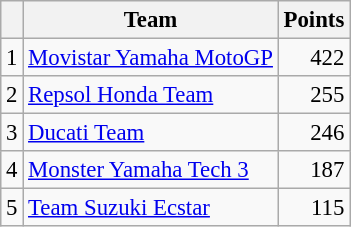<table class="wikitable" style="font-size: 95%;">
<tr>
<th></th>
<th>Team</th>
<th>Points</th>
</tr>
<tr>
<td align=center>1</td>
<td> <a href='#'>Movistar Yamaha MotoGP</a></td>
<td align=right>422</td>
</tr>
<tr>
<td align=center>2</td>
<td> <a href='#'>Repsol Honda Team</a></td>
<td align=right>255</td>
</tr>
<tr>
<td align=center>3</td>
<td> <a href='#'>Ducati Team</a></td>
<td align=right>246</td>
</tr>
<tr>
<td align=center>4</td>
<td> <a href='#'>Monster Yamaha Tech 3</a></td>
<td align=right>187</td>
</tr>
<tr>
<td align=center>5</td>
<td> <a href='#'>Team Suzuki Ecstar</a></td>
<td align=right>115</td>
</tr>
</table>
